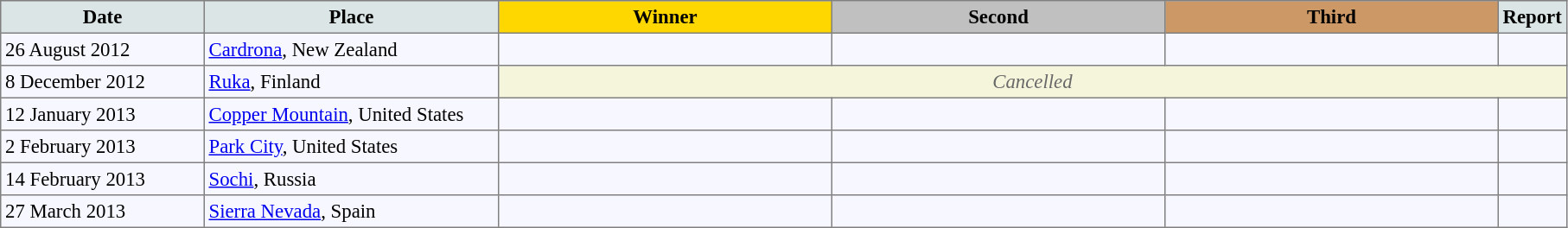<table bgcolor="#f7f8ff" cellpadding="3" cellspacing="0" border="1" style="font-size: 95%; border: gray solid 1px; border-collapse: collapse;">
<tr bgcolor="#CCCCCC">
<td align="center" bgcolor="#DCE5E5" width="150"><strong>Date</strong></td>
<td align="center" bgcolor="#DCE5E5" width="220"><strong>Place</strong></td>
<td align="center" bgcolor="gold" width="250"><strong>Winner</strong></td>
<td align="center" bgcolor="silver" width="250"><strong>Second</strong></td>
<td align="center" bgcolor="CC9966" width="250"><strong>Third</strong></td>
<td align="center" bgcolor="#DCE5E5"><strong>Report</strong></td>
</tr>
<tr align="left">
<td>26 August 2012</td>
<td> <a href='#'>Cardrona</a>, New Zealand</td>
<td></td>
<td></td>
<td></td>
<td></td>
</tr>
<tr>
<td>8 December 2012</td>
<td> <a href='#'>Ruka</a>, Finland</td>
<td colspan=4 align=center bgcolor="F5F5DC" style=color:#696969><em>Cancelled</em></td>
</tr>
<tr align="left">
<td>12 January 2013</td>
<td> <a href='#'>Copper Mountain</a>, United States</td>
<td></td>
<td></td>
<td></td>
<td></td>
</tr>
<tr align="left">
<td>2 February 2013</td>
<td> <a href='#'>Park City</a>, United States</td>
<td></td>
<td></td>
<td></td>
<td></td>
</tr>
<tr align="left">
<td>14 February 2013</td>
<td> <a href='#'>Sochi</a>, Russia</td>
<td></td>
<td></td>
<td></td>
<td></td>
</tr>
<tr align="left">
<td>27 March 2013</td>
<td> <a href='#'>Sierra Nevada</a>, Spain</td>
<td></td>
<td></td>
<td></td>
<td></td>
</tr>
</table>
